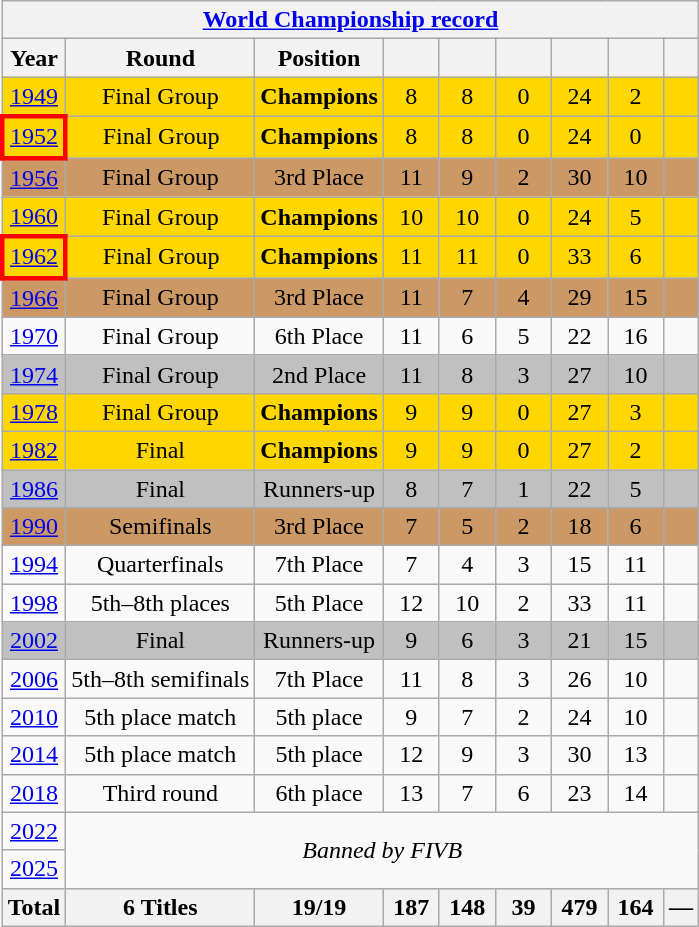<table class="wikitable" style="text-align: center;">
<tr>
<th colspan=9><a href='#'>World Championship record</a></th>
</tr>
<tr>
<th>Year</th>
<th>Round</th>
<th>Position</th>
<th width=30></th>
<th width=30></th>
<th width=30></th>
<th width=30></th>
<th width=30></th>
<th></th>
</tr>
<tr bgcolor=gold>
<td> <a href='#'>1949</a></td>
<td>Final Group</td>
<td><strong>Champions</strong></td>
<td>8</td>
<td>8</td>
<td>0</td>
<td>24</td>
<td>2</td>
<td></td>
</tr>
<tr bgcolor=gold>
<td style="border: 3px solid red"> <a href='#'>1952</a></td>
<td>Final Group</td>
<td><strong>Champions</strong></td>
<td>8</td>
<td>8</td>
<td>0</td>
<td>24</td>
<td>0</td>
<td></td>
</tr>
<tr bgcolor="cc9966">
<td> <a href='#'>1956</a></td>
<td>Final Group</td>
<td>3rd Place</td>
<td>11</td>
<td>9</td>
<td>2</td>
<td>30</td>
<td>10</td>
<td></td>
</tr>
<tr bgcolor=gold>
<td> <a href='#'>1960</a></td>
<td>Final Group</td>
<td><strong>Champions</strong></td>
<td>10</td>
<td>10</td>
<td>0</td>
<td>24</td>
<td>5</td>
<td></td>
</tr>
<tr bgcolor=gold>
<td style="border: 3px solid red"> <a href='#'>1962</a></td>
<td>Final Group</td>
<td><strong>Champions</strong></td>
<td>11</td>
<td>11</td>
<td>0</td>
<td>33</td>
<td>6</td>
<td></td>
</tr>
<tr bgcolor="cc9966">
<td> <a href='#'>1966</a></td>
<td>Final Group</td>
<td>3rd Place</td>
<td>11</td>
<td>7</td>
<td>4</td>
<td>29</td>
<td>15</td>
<td></td>
</tr>
<tr>
<td> <a href='#'>1970</a></td>
<td>Final Group</td>
<td>6th Place</td>
<td>11</td>
<td>6</td>
<td>5</td>
<td>22</td>
<td>16</td>
<td></td>
</tr>
<tr bgcolor=silver>
<td> <a href='#'>1974</a></td>
<td>Final Group</td>
<td>2nd Place</td>
<td>11</td>
<td>8</td>
<td>3</td>
<td>27</td>
<td>10</td>
<td></td>
</tr>
<tr bgcolor=gold>
<td> <a href='#'>1978</a></td>
<td>Final Group</td>
<td><strong>Champions</strong></td>
<td>9</td>
<td>9</td>
<td>0</td>
<td>27</td>
<td>3</td>
<td></td>
</tr>
<tr bgcolor=gold>
<td> <a href='#'>1982</a></td>
<td>Final</td>
<td><strong>Champions</strong></td>
<td>9</td>
<td>9</td>
<td>0</td>
<td>27</td>
<td>2</td>
<td></td>
</tr>
<tr bgcolor=silver>
<td> <a href='#'>1986</a></td>
<td>Final</td>
<td>Runners-up</td>
<td>8</td>
<td>7</td>
<td>1</td>
<td>22</td>
<td>5</td>
<td></td>
</tr>
<tr bgcolor="cc9966">
<td> <a href='#'>1990</a></td>
<td>Semifinals</td>
<td>3rd Place</td>
<td>7</td>
<td>5</td>
<td>2</td>
<td>18</td>
<td>6</td>
<td></td>
</tr>
<tr>
<td> <a href='#'>1994</a></td>
<td>Quarterfinals</td>
<td>7th Place</td>
<td>7</td>
<td>4</td>
<td>3</td>
<td>15</td>
<td>11</td>
<td></td>
</tr>
<tr>
<td> <a href='#'>1998</a></td>
<td>5th–8th places</td>
<td>5th Place</td>
<td>12</td>
<td>10</td>
<td>2</td>
<td>33</td>
<td>11</td>
<td></td>
</tr>
<tr bgcolor=silver>
<td> <a href='#'>2002</a></td>
<td>Final</td>
<td>Runners-up</td>
<td>9</td>
<td>6</td>
<td>3</td>
<td>21</td>
<td>15</td>
<td></td>
</tr>
<tr>
<td> <a href='#'>2006</a></td>
<td>5th–8th semifinals</td>
<td>7th Place</td>
<td>11</td>
<td>8</td>
<td>3</td>
<td>26</td>
<td>10</td>
<td></td>
</tr>
<tr>
<td> <a href='#'>2010</a></td>
<td>5th place match</td>
<td>5th place</td>
<td>9</td>
<td>7</td>
<td>2</td>
<td>24</td>
<td>10</td>
<td></td>
</tr>
<tr>
<td> <a href='#'>2014</a></td>
<td>5th place match</td>
<td>5th place</td>
<td>12</td>
<td>9</td>
<td>3</td>
<td>30</td>
<td>13</td>
<td></td>
</tr>
<tr>
<td>  <a href='#'>2018</a></td>
<td>Third round</td>
<td>6th place</td>
<td>13</td>
<td>7</td>
<td>6</td>
<td>23</td>
<td>14</td>
<td></td>
</tr>
<tr>
<td>  <a href='#'>2022</a></td>
<td colspan=8 rowspan=2><em>Banned by FIVB</em></td>
</tr>
<tr>
<td> <a href='#'>2025</a></td>
</tr>
<tr>
<th>Total</th>
<th>6 Titles</th>
<th>19/19</th>
<th>187</th>
<th>148</th>
<th>39</th>
<th>479</th>
<th>164</th>
<th>—</th>
</tr>
</table>
